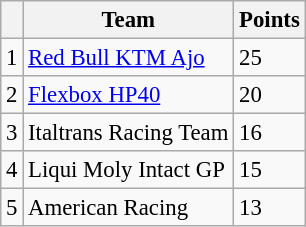<table class="wikitable" style="font-size: 95%;">
<tr>
<th></th>
<th>Team</th>
<th>Points</th>
</tr>
<tr>
<td align=center>1</td>
<td> <a href='#'>Red Bull KTM Ajo</a></td>
<td align=left>25</td>
</tr>
<tr>
<td align=center>2</td>
<td> <a href='#'>Flexbox HP40</a></td>
<td align=left>20</td>
</tr>
<tr>
<td align=center>3</td>
<td> Italtrans Racing Team</td>
<td align=left>16</td>
</tr>
<tr>
<td align=center>4</td>
<td> Liqui Moly Intact GP</td>
<td align=left>15</td>
</tr>
<tr>
<td align=center>5</td>
<td> American Racing</td>
<td align=left>13</td>
</tr>
</table>
